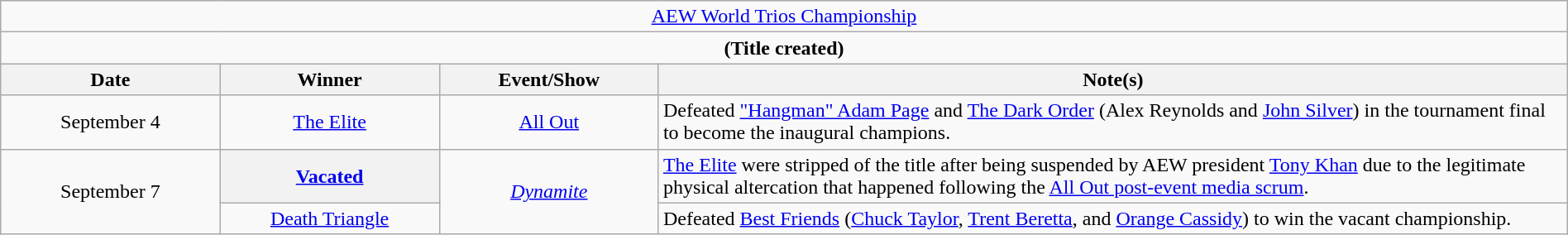<table class="wikitable" style="text-align:center; width:100%;">
<tr>
<td colspan="4" style="text-align: center;"><a href='#'>AEW World Trios Championship</a></td>
</tr>
<tr>
<td colspan="4" style="text-align: center;"><strong>(Title created)</strong></td>
</tr>
<tr>
<th width=14%>Date</th>
<th width=14%>Winner</th>
<th width=14%>Event/Show</th>
<th width=58%>Note(s)</th>
</tr>
<tr>
<td>September 4</td>
<td><a href='#'>The Elite</a><br></td>
<td><a href='#'>All Out</a></td>
<td align=left>Defeated <a href='#'>"Hangman" Adam Page</a> and <a href='#'>The Dark Order</a> (Alex Reynolds and <a href='#'>John Silver</a>) in the tournament final to become the inaugural champions.</td>
</tr>
<tr>
<td rowspan=2>September 7</td>
<th><a href='#'>Vacated</a></th>
<td rowspan=2><em><a href='#'>Dynamite</a></em></td>
<td align=left><a href='#'>The Elite</a> were stripped of the title after being suspended by AEW president <a href='#'>Tony Khan</a> due to the legitimate physical altercation that happened following the <a href='#'>All Out post-event media scrum</a>.</td>
</tr>
<tr>
<td><a href='#'>Death Triangle</a><br></td>
<td align=left>Defeated <a href='#'>Best Friends</a> (<a href='#'>Chuck Taylor</a>, <a href='#'>Trent Beretta</a>, and <a href='#'>Orange Cassidy</a>) to win the vacant championship.</td>
</tr>
</table>
